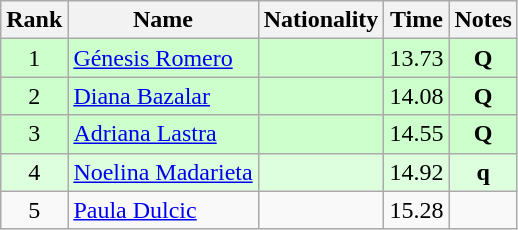<table class="wikitable sortable" style="text-align:center">
<tr>
<th>Rank</th>
<th>Name</th>
<th>Nationality</th>
<th>Time</th>
<th>Notes</th>
</tr>
<tr bgcolor=ccffcc>
<td align=center>1</td>
<td align=left><a href='#'>Génesis Romero</a></td>
<td align=left></td>
<td>13.73</td>
<td><strong>Q</strong></td>
</tr>
<tr bgcolor=ccffcc>
<td align=center>2</td>
<td align=left><a href='#'>Diana Bazalar</a></td>
<td align=left></td>
<td>14.08</td>
<td><strong>Q</strong></td>
</tr>
<tr bgcolor=ccffcc>
<td align=center>3</td>
<td align=left><a href='#'>Adriana Lastra</a></td>
<td align=left></td>
<td>14.55</td>
<td><strong>Q</strong></td>
</tr>
<tr bgcolor=ddffdd>
<td align=center>4</td>
<td align=left><a href='#'>Noelina Madarieta</a></td>
<td align=left></td>
<td>14.92</td>
<td><strong>q</strong></td>
</tr>
<tr>
<td align=center>5</td>
<td align=left><a href='#'>Paula Dulcic</a></td>
<td align=left></td>
<td>15.28</td>
<td></td>
</tr>
</table>
